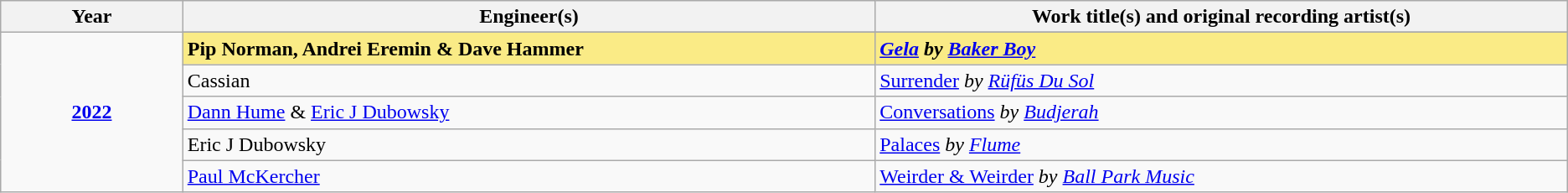<table class="sortable wikitable">
<tr>
<th width="5%">Year</th>
<th width="19%">Engineer(s)</th>
<th width="19%">Work title(s) and original recording artist(s)</th>
</tr>
<tr>
<td rowspan="6" align="center"><strong><a href='#'>2022</a></strong><br></td>
</tr>
<tr style="background:#FAEB86">
<td><strong>Pip Norman, Andrei Eremin & Dave Hammer</strong></td>
<td><strong><em><a href='#'>Gela</a><em> by <a href='#'>Baker Boy</a><strong></td>
</tr>
<tr>
<td>Cassian</td>
<td></em><a href='#'>Surrender</a><em> by <a href='#'>Rüfüs Du Sol</a></td>
</tr>
<tr>
<td><a href='#'>Dann Hume</a> & <a href='#'>Eric J Dubowsky</a></td>
<td></em><a href='#'>Conversations</a><em> by <a href='#'>Budjerah</a></td>
</tr>
<tr>
<td>Eric J Dubowsky</td>
<td></em><a href='#'>Palaces</a><em> by <a href='#'>Flume</a></td>
</tr>
<tr>
<td><a href='#'>Paul McKercher</a></td>
<td></em><a href='#'>Weirder & Weirder</a><em> by <a href='#'>Ball Park Music</a></td>
</tr>
</table>
